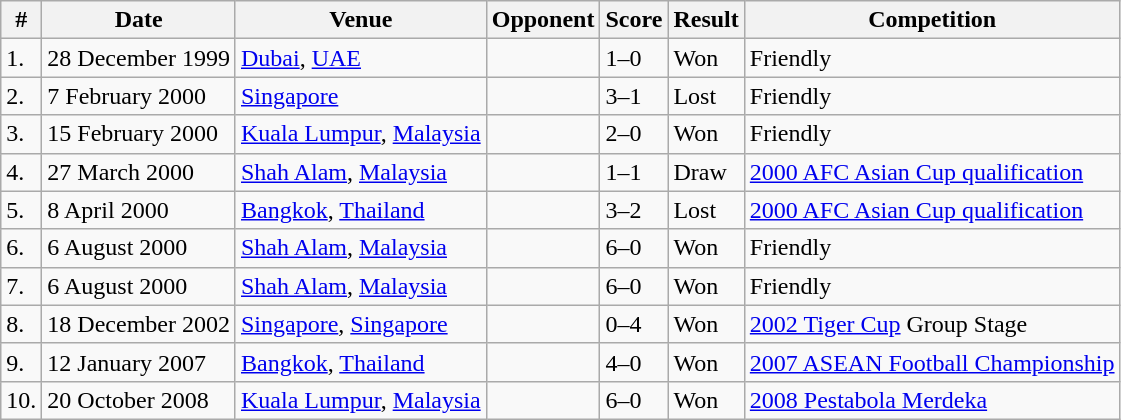<table class="wikitable">
<tr>
<th>#</th>
<th>Date</th>
<th>Venue</th>
<th>Opponent</th>
<th>Score</th>
<th>Result</th>
<th>Competition</th>
</tr>
<tr>
<td>1.</td>
<td>28 December 1999</td>
<td><a href='#'>Dubai</a>, <a href='#'>UAE</a></td>
<td></td>
<td>1–0</td>
<td>Won</td>
<td>Friendly</td>
</tr>
<tr>
<td>2.</td>
<td>7 February 2000</td>
<td><a href='#'>Singapore</a></td>
<td></td>
<td>3–1</td>
<td>Lost</td>
<td>Friendly</td>
</tr>
<tr>
<td>3.</td>
<td>15 February 2000</td>
<td><a href='#'>Kuala Lumpur</a>, <a href='#'>Malaysia</a></td>
<td></td>
<td>2–0</td>
<td>Won</td>
<td>Friendly</td>
</tr>
<tr>
<td>4.</td>
<td>27 March 2000</td>
<td><a href='#'>Shah Alam</a>, <a href='#'>Malaysia</a></td>
<td></td>
<td>1–1</td>
<td>Draw</td>
<td><a href='#'>2000 AFC Asian Cup qualification</a></td>
</tr>
<tr>
<td>5.</td>
<td>8 April 2000</td>
<td><a href='#'>Bangkok</a>, <a href='#'>Thailand</a></td>
<td></td>
<td>3–2</td>
<td>Lost</td>
<td><a href='#'>2000 AFC Asian Cup qualification</a></td>
</tr>
<tr>
<td>6.</td>
<td>6 August 2000</td>
<td><a href='#'>Shah Alam</a>, <a href='#'>Malaysia</a></td>
<td></td>
<td>6–0</td>
<td>Won</td>
<td>Friendly</td>
</tr>
<tr>
<td>7.</td>
<td>6 August 2000</td>
<td><a href='#'>Shah Alam</a>, <a href='#'>Malaysia</a></td>
<td></td>
<td>6–0</td>
<td>Won</td>
<td>Friendly</td>
</tr>
<tr>
<td>8.</td>
<td>18 December 2002</td>
<td><a href='#'>Singapore</a>, <a href='#'>Singapore</a></td>
<td></td>
<td>0–4</td>
<td>Won</td>
<td><a href='#'>2002 Tiger Cup</a> Group Stage</td>
</tr>
<tr>
<td>9.</td>
<td>12 January 2007</td>
<td><a href='#'>Bangkok</a>, <a href='#'>Thailand</a></td>
<td></td>
<td>4–0</td>
<td>Won</td>
<td><a href='#'>2007 ASEAN Football Championship</a></td>
</tr>
<tr>
<td>10.</td>
<td>20 October 2008</td>
<td><a href='#'>Kuala Lumpur</a>, <a href='#'>Malaysia</a></td>
<td></td>
<td>6–0</td>
<td>Won</td>
<td><a href='#'>2008 Pestabola Merdeka</a></td>
</tr>
</table>
